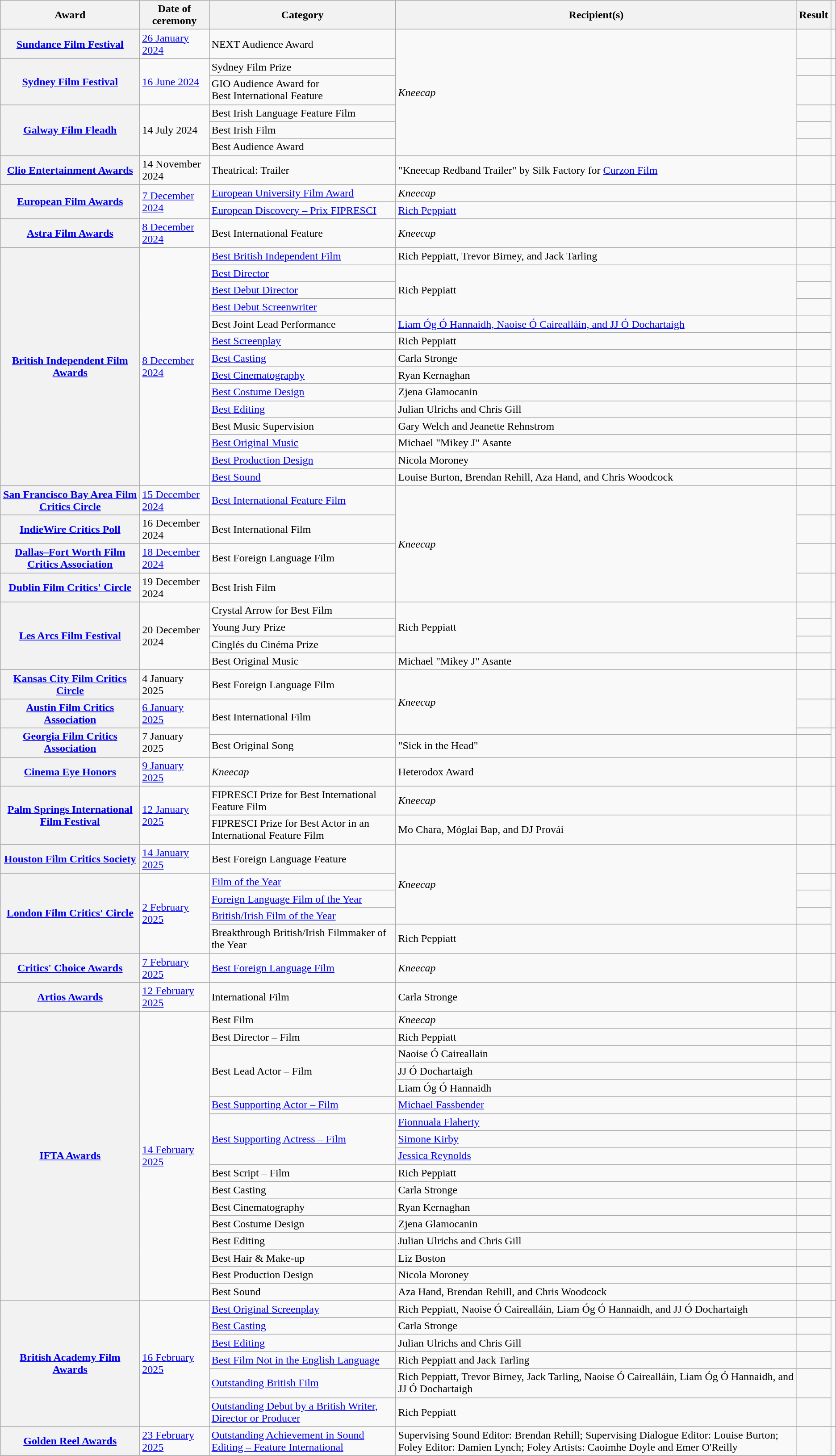<table class="wikitable sortable plainrowheaders">
<tr>
<th scope="col">Award</th>
<th scope="col">Date of ceremony</th>
<th scope="col">Category</th>
<th scope="col">Recipient(s)</th>
<th scope="col">Result</th>
<th scope="col" class="unsortable"></th>
</tr>
<tr>
<th scope="row"><a href='#'>Sundance Film Festival</a></th>
<td><a href='#'>26 January 2024</a></td>
<td>NEXT Audience Award</td>
<td rowspan="6"><em>Kneecap</em></td>
<td></td>
<td align="center"></td>
</tr>
<tr>
<th scope="row" rowspan="2"><a href='#'>Sydney Film Festival</a></th>
<td rowspan="2"><a href='#'>16 June 2024</a></td>
<td>Sydney Film Prize</td>
<td></td>
<td align="center"></td>
</tr>
<tr>
<td>GIO Audience Award for<br>Best International Feature</td>
<td></td>
<td align="center"></td>
</tr>
<tr>
<th scope="row" rowspan="3"><a href='#'>Galway Film Fleadh</a></th>
<td rowspan="3">14 July 2024</td>
<td>Best Irish Language Feature Film</td>
<td></td>
<td align="center" rowspan="3"></td>
</tr>
<tr>
<td>Best Irish Film</td>
<td></td>
</tr>
<tr>
<td>Best Audience Award</td>
<td></td>
</tr>
<tr>
<th scope="row"><a href='#'>Clio Entertainment Awards</a></th>
<td>14 November 2024</td>
<td>Theatrical: Trailer</td>
<td>"Kneecap Redband Trailer" by Silk Factory for <a href='#'>Curzon Film</a></td>
<td></td>
<td align="center"></td>
</tr>
<tr>
<th scope="row" rowspan="2"><a href='#'>European Film Awards</a></th>
<td rowspan="2"><a href='#'>7 December 2024</a></td>
<td><a href='#'>European University Film Award</a></td>
<td><em>Kneecap</em></td>
<td></td>
<td align="center"></td>
</tr>
<tr>
<td><a href='#'>European Discovery – Prix FIPRESCI</a></td>
<td><a href='#'>Rich Peppiatt</a></td>
<td></td>
<td align="center"></td>
</tr>
<tr>
<th scope="row"><a href='#'>Astra Film Awards</a></th>
<td><a href='#'>8 December 2024</a></td>
<td>Best International Feature</td>
<td><em>Kneecap</em></td>
<td></td>
<td align="center"></td>
</tr>
<tr>
<th scope="row" rowspan="14"><a href='#'>British Independent Film Awards</a></th>
<td rowspan="14"><a href='#'>8 December 2024</a></td>
<td><a href='#'>Best British Independent Film</a></td>
<td>Rich Peppiatt, Trevor Birney, and Jack Tarling</td>
<td></td>
<td align="center" rowspan="14"><br></td>
</tr>
<tr>
<td><a href='#'>Best Director</a></td>
<td rowspan="3">Rich Peppiatt</td>
<td></td>
</tr>
<tr>
<td><a href='#'>Best Debut Director</a></td>
<td></td>
</tr>
<tr>
<td><a href='#'>Best Debut Screenwriter</a></td>
<td></td>
</tr>
<tr>
<td>Best Joint Lead Performance</td>
<td><a href='#'>Liam Óg Ó Hannaidh, Naoise Ó Cairealláin, and JJ Ó Dochartaigh</a></td>
<td></td>
</tr>
<tr>
<td><a href='#'>Best Screenplay</a></td>
<td>Rich Peppiatt</td>
<td></td>
</tr>
<tr>
<td><a href='#'>Best Casting</a></td>
<td>Carla Stronge</td>
<td></td>
</tr>
<tr>
<td><a href='#'>Best Cinematography</a></td>
<td>Ryan Kernaghan</td>
<td></td>
</tr>
<tr>
<td><a href='#'>Best Costume Design</a></td>
<td>Zjena Glamocanin</td>
<td></td>
</tr>
<tr>
<td><a href='#'>Best Editing</a></td>
<td>Julian Ulrichs and Chris Gill</td>
<td></td>
</tr>
<tr>
<td>Best Music Supervision</td>
<td>Gary Welch and Jeanette Rehnstrom</td>
<td></td>
</tr>
<tr>
<td><a href='#'>Best Original Music</a></td>
<td>Michael "Mikey J" Asante</td>
<td></td>
</tr>
<tr>
<td><a href='#'>Best Production Design</a></td>
<td>Nicola Moroney</td>
<td></td>
</tr>
<tr>
<td><a href='#'>Best Sound</a></td>
<td>Louise Burton, Brendan Rehill, Aza Hand, and Chris Woodcock</td>
<td></td>
</tr>
<tr>
<th scope="row"><a href='#'>San Francisco Bay Area Film Critics Circle</a></th>
<td><a href='#'>15 December 2024</a></td>
<td><a href='#'>Best International Feature Film</a></td>
<td rowspan="4"><em>Kneecap</em></td>
<td></td>
<td align="center"></td>
</tr>
<tr>
<th scope="row"><a href='#'>IndieWire Critics Poll</a></th>
<td>16 December 2024</td>
<td>Best International Film</td>
<td></td>
<td align="center"></td>
</tr>
<tr>
<th scope="row"><a href='#'>Dallas–Fort Worth Film Critics Association</a></th>
<td><a href='#'>18 December 2024</a></td>
<td>Best Foreign Language Film</td>
<td></td>
<td align="center"></td>
</tr>
<tr>
<th scope="row"><a href='#'>Dublin Film Critics' Circle</a></th>
<td>19 December 2024</td>
<td>Best Irish Film</td>
<td></td>
<td align="center"></td>
</tr>
<tr>
<th scope="row" rowspan="4"><a href='#'>Les Arcs Film Festival</a></th>
<td rowspan="4">20 December 2024</td>
<td>Crystal Arrow for Best Film</td>
<td rowspan="3">Rich Peppiatt</td>
<td></td>
<td align="center" rowspan="4"><br><br></td>
</tr>
<tr>
<td>Young Jury Prize</td>
<td></td>
</tr>
<tr>
<td>Cinglés du Cinéma Prize</td>
<td></td>
</tr>
<tr>
<td>Best Original Music</td>
<td>Michael "Mikey J" Asante</td>
<td></td>
</tr>
<tr>
<th scope="row"><a href='#'>Kansas City Film Critics Circle</a></th>
<td>4 January 2025</td>
<td>Best Foreign Language Film</td>
<td rowspan="3"><em>Kneecap</em></td>
<td></td>
<td align="center"></td>
</tr>
<tr>
<th scope="row"><a href='#'>Austin Film Critics Association</a></th>
<td><a href='#'>6 January 2025</a></td>
<td rowspan="2">Best International Film</td>
<td></td>
<td align="center"></td>
</tr>
<tr>
<th scope="row" rowspan="2"><a href='#'>Georgia Film Critics Association</a></th>
<td rowspan="2">7 January 2025</td>
<td></td>
<td align="center" rowspan="2"></td>
</tr>
<tr>
<td>Best Original Song</td>
<td>"Sick in the Head"</td>
<td></td>
</tr>
<tr>
<th scope="row"><a href='#'>Cinema Eye Honors</a></th>
<td><a href='#'>9 January 2025</a></td>
<td><em>Kneecap</em></td>
<td>Heterodox Award</td>
<td></td>
<td align="center"></td>
</tr>
<tr>
<th scope="row" rowspan="2"><a href='#'>Palm Springs International Film Festival</a></th>
<td rowspan="2"><a href='#'>12 January 2025</a></td>
<td>FIPRESCI Prize for Best International Feature Film</td>
<td><em>Kneecap</em></td>
<td></td>
<td align="center" rowspan="2"><br></td>
</tr>
<tr>
<td>FIPRESCI Prize for Best Actor in an International Feature Film</td>
<td>Mo Chara, Móglaí Bap, and DJ Provái</td>
<td></td>
</tr>
<tr>
<th scope="row"><a href='#'>Houston Film Critics Society</a></th>
<td><a href='#'>14 January 2025</a></td>
<td>Best Foreign Language Feature</td>
<td rowspan="4"><em>Kneecap</em></td>
<td></td>
<td align="center"></td>
</tr>
<tr>
<th scope="row" rowspan="4"><a href='#'>London Film Critics' Circle</a></th>
<td rowspan="4"><a href='#'>2 February 2025</a></td>
<td><a href='#'>Film of the Year</a></td>
<td></td>
<td align="center" rowspan="4"><br><br></td>
</tr>
<tr>
<td><a href='#'>Foreign Language Film of the Year</a></td>
<td></td>
</tr>
<tr>
<td><a href='#'>British/Irish Film of the Year</a></td>
<td></td>
</tr>
<tr>
<td>Breakthrough British/Irish Filmmaker of the Year</td>
<td>Rich Peppiatt</td>
<td></td>
</tr>
<tr>
<th scope="row"><a href='#'>Critics' Choice Awards</a></th>
<td><a href='#'>7 February 2025</a></td>
<td><a href='#'>Best Foreign Language Film</a></td>
<td><em>Kneecap</em></td>
<td></td>
<td align="center"></td>
</tr>
<tr>
<th scope="row"><a href='#'>Artios Awards</a></th>
<td><a href='#'>12 February 2025</a></td>
<td>International Film</td>
<td>Carla Stronge</td>
<td></td>
<td align="center"></td>
</tr>
<tr>
<th scope="row" rowspan="17"><a href='#'>IFTA Awards</a></th>
<td rowspan="17"><a href='#'>14 February 2025</a></td>
<td>Best Film</td>
<td><em>Kneecap</em></td>
<td></td>
<td align="center" rowspan="17"><br><br></td>
</tr>
<tr>
<td>Best Director – Film</td>
<td>Rich Peppiatt</td>
<td></td>
</tr>
<tr>
<td rowspan="3">Best Lead Actor – Film</td>
<td>Naoise Ó Caireallain</td>
<td></td>
</tr>
<tr>
<td>JJ Ó Dochartaigh</td>
<td></td>
</tr>
<tr>
<td>Liam Óg Ó Hannaidh</td>
<td></td>
</tr>
<tr>
<td><a href='#'>Best Supporting Actor – Film</a></td>
<td><a href='#'>Michael Fassbender</a></td>
<td></td>
</tr>
<tr>
<td rowspan="3"><a href='#'>Best Supporting Actress – Film</a></td>
<td><a href='#'>Fionnuala Flaherty</a></td>
<td></td>
</tr>
<tr>
<td><a href='#'>Simone Kirby</a></td>
<td></td>
</tr>
<tr>
<td><a href='#'>Jessica Reynolds</a></td>
<td></td>
</tr>
<tr>
<td>Best Script – Film</td>
<td>Rich Peppiatt</td>
<td></td>
</tr>
<tr>
<td>Best Casting</td>
<td>Carla Stronge</td>
<td></td>
</tr>
<tr>
<td>Best Cinematography</td>
<td>Ryan Kernaghan</td>
<td></td>
</tr>
<tr>
<td>Best Costume Design</td>
<td>Zjena Glamocanin</td>
<td></td>
</tr>
<tr>
<td>Best Editing</td>
<td>Julian Ulrichs and Chris Gill</td>
<td></td>
</tr>
<tr>
<td>Best Hair & Make-up</td>
<td>Liz Boston</td>
<td></td>
</tr>
<tr>
<td>Best Production Design</td>
<td>Nicola Moroney</td>
<td></td>
</tr>
<tr>
<td>Best Sound</td>
<td>Aza Hand, Brendan Rehill, and Chris Woodcock</td>
<td></td>
</tr>
<tr>
<th scope="row" rowspan="6"><a href='#'>British Academy Film Awards</a></th>
<td rowspan="6"><a href='#'>16 February 2025</a></td>
<td><a href='#'>Best Original Screenplay</a></td>
<td>Rich Peppiatt, Naoise Ó Cairealláin, Liam Óg Ó Hannaidh, and JJ Ó Dochartaigh</td>
<td></td>
<td align="center" rowspan="6"><br><br></td>
</tr>
<tr>
<td><a href='#'>Best Casting</a></td>
<td>Carla Stronge</td>
<td></td>
</tr>
<tr>
<td><a href='#'>Best Editing</a></td>
<td>Julian Ulrichs and Chris Gill</td>
<td></td>
</tr>
<tr>
<td><a href='#'>Best Film Not in the English Language</a></td>
<td>Rich Peppiatt and Jack Tarling</td>
<td></td>
</tr>
<tr>
<td><a href='#'>Outstanding British Film</a></td>
<td>Rich Peppiatt, Trevor Birney, Jack Tarling, Naoise Ó Cairealláin, Liam Óg Ó Hannaidh, and JJ Ó Dochartaigh</td>
<td></td>
</tr>
<tr>
<td><a href='#'>Outstanding Debut by a British Writer, Director or Producer</a></td>
<td>Rich Peppiatt</td>
<td></td>
</tr>
<tr>
<th scope="row"><a href='#'>Golden Reel Awards</a></th>
<td><a href='#'>23 February 2025</a></td>
<td><a href='#'>Outstanding Achievement in Sound Editing – Feature International</a></td>
<td>Supervising Sound Editor: Brendan Rehill; Supervising Dialogue Editor: Louise Burton; Foley Editor: Damien Lynch; Foley Artists: Caoimhe Doyle and Emer O'Reilly</td>
<td></td>
<td align="center"></td>
</tr>
</table>
